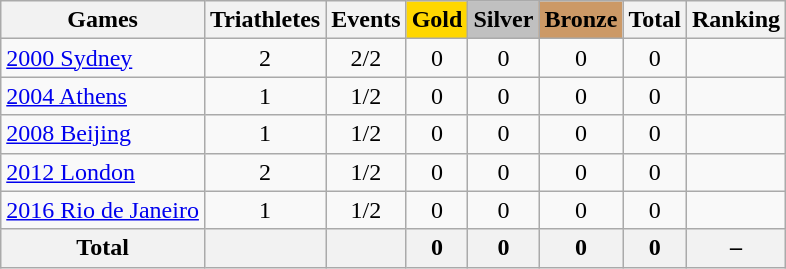<table class="wikitable sortable" style="text-align:center">
<tr>
<th>Games</th>
<th>Triathletes</th>
<th>Events</th>
<th style="background-color:gold;">Gold</th>
<th style="background-color:silver;">Silver</th>
<th style="background-color:#c96;">Bronze</th>
<th>Total</th>
<th>Ranking</th>
</tr>
<tr>
<td align=left><a href='#'>2000 Sydney</a></td>
<td>2</td>
<td>2/2</td>
<td>0</td>
<td>0</td>
<td>0</td>
<td>0</td>
<td></td>
</tr>
<tr>
<td align=left><a href='#'>2004 Athens</a></td>
<td>1</td>
<td>1/2</td>
<td>0</td>
<td>0</td>
<td>0</td>
<td>0</td>
<td></td>
</tr>
<tr>
<td align=left><a href='#'>2008 Beijing</a></td>
<td>1</td>
<td>1/2</td>
<td>0</td>
<td>0</td>
<td>0</td>
<td>0</td>
<td></td>
</tr>
<tr>
<td align=left><a href='#'>2012 London</a></td>
<td>2</td>
<td>1/2</td>
<td>0</td>
<td>0</td>
<td>0</td>
<td>0</td>
<td></td>
</tr>
<tr>
<td align=left><a href='#'>2016 Rio de Janeiro</a></td>
<td>1</td>
<td>1/2</td>
<td>0</td>
<td>0</td>
<td>0</td>
<td>0</td>
<td></td>
</tr>
<tr>
<th>Total</th>
<th></th>
<th></th>
<th>0</th>
<th>0</th>
<th>0</th>
<th>0</th>
<th>–</th>
</tr>
</table>
